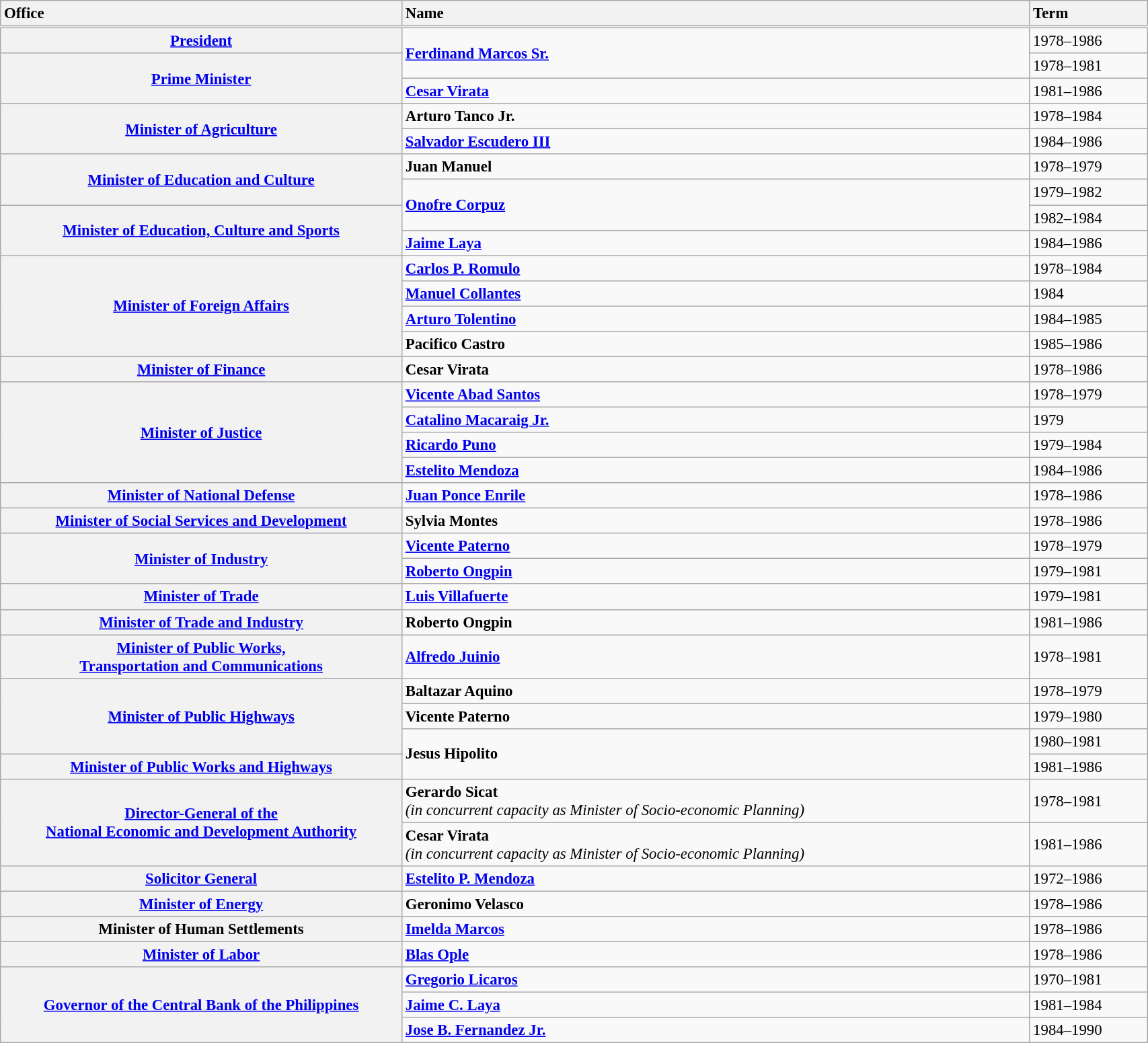<table class="wikitable collapsible plainrowheaders toptextcells" style="width:90%; font-size:95%;">
<tr style="border-bottom-style:double;">
<th scope="col" style="text-align:left; width:35%;">Office</th>
<th scope="col" style="text-align:left;">Name</th>
<th scope="col" style="text-align:left;">Term</th>
</tr>
<tr>
<th scope="row"><a href='#'>President</a></th>
<td rowspan="2"><strong><a href='#'>Ferdinand Marcos Sr.</a></strong></td>
<td>1978–1986</td>
</tr>
<tr>
<th scope="row" rowspan="2"><a href='#'>Prime Minister</a></th>
<td>1978–1981</td>
</tr>
<tr>
<td><strong><a href='#'>Cesar Virata</a></strong></td>
<td>1981–1986</td>
</tr>
<tr>
<th scope="row" rowspan="2"><a href='#'>Minister of Agriculture</a></th>
<td><strong>Arturo Tanco Jr.</strong></td>
<td>1978–1984</td>
</tr>
<tr>
<td><strong><a href='#'>Salvador Escudero III</a></strong></td>
<td>1984–1986</td>
</tr>
<tr>
<th scope="row" rowspan="2"><a href='#'>Minister of Education and Culture</a></th>
<td><strong>Juan Manuel</strong></td>
<td>1978–1979</td>
</tr>
<tr>
<td rowspan="2"><strong><a href='#'>Onofre Corpuz</a></strong></td>
<td>1979–1982</td>
</tr>
<tr>
<th scope="row" rowspan="2"><a href='#'>Minister of Education, Culture and Sports</a></th>
<td>1982–1984</td>
</tr>
<tr>
<td><strong><a href='#'>Jaime Laya</a></strong></td>
<td>1984–1986</td>
</tr>
<tr>
<th scope="row" rowspan="4"><a href='#'>Minister of Foreign Affairs</a></th>
<td><strong><a href='#'>Carlos P. Romulo</a></strong></td>
<td>1978–1984</td>
</tr>
<tr>
<td><strong><a href='#'>Manuel Collantes</a></strong></td>
<td>1984</td>
</tr>
<tr>
<td><strong><a href='#'>Arturo Tolentino</a></strong></td>
<td>1984–1985</td>
</tr>
<tr>
<td><strong>Pacifico Castro</strong></td>
<td>1985–1986</td>
</tr>
<tr>
<th scope="row"><a href='#'>Minister of Finance</a></th>
<td><strong>Cesar Virata</strong></td>
<td>1978–1986</td>
</tr>
<tr>
<th scope="row" rowspan="4"><a href='#'>Minister of Justice</a></th>
<td><strong><a href='#'>Vicente Abad Santos</a></strong></td>
<td>1978–1979</td>
</tr>
<tr>
<td><strong><a href='#'>Catalino Macaraig Jr.</a></strong></td>
<td>1979</td>
</tr>
<tr>
<td><strong><a href='#'>Ricardo Puno</a></strong></td>
<td>1979–1984</td>
</tr>
<tr>
<td><strong><a href='#'>Estelito Mendoza</a></strong></td>
<td>1984–1986</td>
</tr>
<tr>
<th scope="row"><a href='#'>Minister of National Defense</a></th>
<td><strong><a href='#'>Juan Ponce Enrile</a></strong></td>
<td>1978–1986</td>
</tr>
<tr>
<th scope="row"><a href='#'>Minister of Social Services and Development</a></th>
<td><strong>Sylvia Montes</strong></td>
<td>1978–1986</td>
</tr>
<tr>
<th scope="row" rowspan="2"><a href='#'>Minister of Industry</a></th>
<td><strong><a href='#'>Vicente Paterno</a></strong></td>
<td>1978–1979</td>
</tr>
<tr>
<td><strong><a href='#'>Roberto Ongpin</a></strong></td>
<td>1979–1981</td>
</tr>
<tr>
<th scope="row"><a href='#'>Minister of Trade</a></th>
<td><strong><a href='#'>Luis Villafuerte</a></strong></td>
<td>1979–1981</td>
</tr>
<tr>
<th scope="row"><a href='#'>Minister of Trade and Industry</a></th>
<td><strong>Roberto Ongpin</strong></td>
<td>1981–1986</td>
</tr>
<tr>
<th scope="row"><a href='#'>Minister of Public Works,<br>Transportation and Communications</a></th>
<td><strong><a href='#'>Alfredo Juinio</a></strong></td>
<td>1978–1981</td>
</tr>
<tr>
<th scope="row" rowspan="3"><a href='#'>Minister of Public Highways</a></th>
<td><strong>Baltazar Aquino</strong></td>
<td>1978–1979</td>
</tr>
<tr>
<td><strong>Vicente Paterno</strong></td>
<td>1979–1980</td>
</tr>
<tr>
<td rowspan="2"><strong>Jesus Hipolito</strong></td>
<td>1980–1981</td>
</tr>
<tr>
<th scope="row"><a href='#'>Minister of Public Works and Highways</a></th>
<td>1981–1986</td>
</tr>
<tr>
<th scope="row" rowspan="2"><a href='#'>Director-General of the<br>National Economic and Development Authority</a></th>
<td><strong>Gerardo Sicat</strong><br><em>(in concurrent capacity as Minister of Socio-economic Planning)</em></td>
<td>1978–1981</td>
</tr>
<tr>
<td><strong>Cesar Virata</strong><br><em>(in concurrent capacity as Minister of Socio-economic Planning)</em></td>
<td>1981–1986</td>
</tr>
<tr>
<th scope="row"><a href='#'>Solicitor General</a></th>
<td><strong><a href='#'>Estelito P. Mendoza</a></strong></td>
<td>1972–1986</td>
</tr>
<tr>
<th scope="row"><a href='#'>Minister of Energy</a></th>
<td><strong>Geronimo Velasco</strong></td>
<td>1978–1986</td>
</tr>
<tr>
<th scope="row">Minister of Human Settlements</th>
<td><strong><a href='#'>Imelda Marcos</a></strong></td>
<td>1978–1986</td>
</tr>
<tr>
<th scope="row"><a href='#'>Minister of Labor</a></th>
<td><strong><a href='#'>Blas Ople</a></strong></td>
<td>1978–1986</td>
</tr>
<tr>
<th scope="row" rowspan="3"><a href='#'>Governor of the Central Bank of the Philippines</a></th>
<td><strong><a href='#'>Gregorio Licaros</a></strong></td>
<td>1970–1981</td>
</tr>
<tr>
<td><strong><a href='#'>Jaime C. Laya</a></strong></td>
<td>1981–1984</td>
</tr>
<tr>
<td><strong><a href='#'>Jose B. Fernandez Jr.</a></strong></td>
<td>1984–1990</td>
</tr>
</table>
